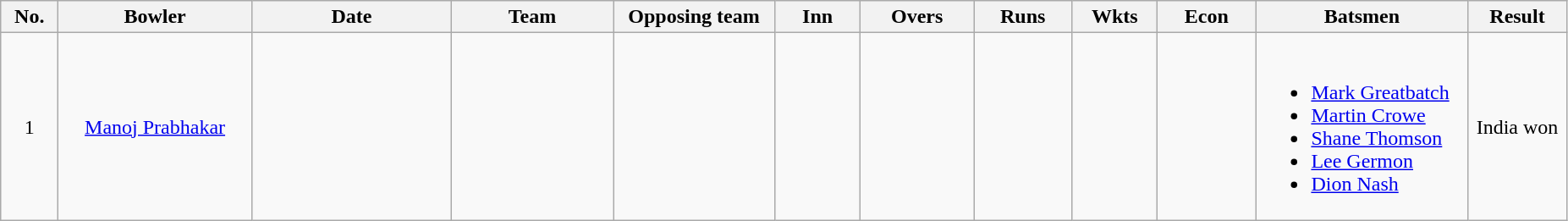<table class="wikitable sortable" style="font-size: 100%">
<tr align=center>
<th scope="col" width="38">No.</th>
<th scope="col" width="145">Bowler</th>
<th scope="col" width="150">Date</th>
<th scope="col" width="120">Team</th>
<th scope="col" width="120">Opposing team</th>
<th scope="col" width="60">Inn</th>
<th scope="col" width="82">Overs</th>
<th scope="col" width="70">Runs</th>
<th scope="col" width="60">Wkts</th>
<th scope="col" width="70">Econ</th>
<th scope="col" width="160" class="unsortable">Batsmen</th>
<th scope="col" width="70">Result</th>
</tr>
<tr align=center>
<td scope="row">1</td>
<td><a href='#'>Manoj Prabhakar</a></td>
<td></td>
<td></td>
<td></td>
<td></td>
<td></td>
<td></td>
<td></td>
<td></td>
<td align=left><br><ul><li><a href='#'>Mark Greatbatch</a></li><li><a href='#'>Martin Crowe</a></li><li><a href='#'>Shane Thomson</a></li><li><a href='#'>Lee Germon</a></li><li><a href='#'>Dion Nash</a></li></ul></td>
<td>India won</td>
</tr>
</table>
